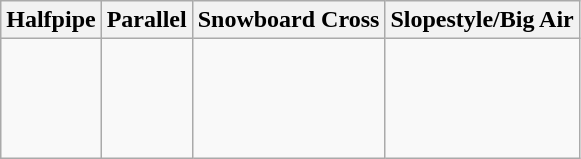<table class="wikitable">
<tr>
<th>Halfpipe</th>
<th>Parallel</th>
<th>Snowboard Cross</th>
<th>Slopestyle/Big Air</th>
</tr>
<tr>
<td valign="top"><br><br><br><br></td>
<td valign="top"><br><br><br><br></td>
<td valign="top"><br><br><br><br></td>
<td valign="top"><br><br><br><br></td>
</tr>
</table>
